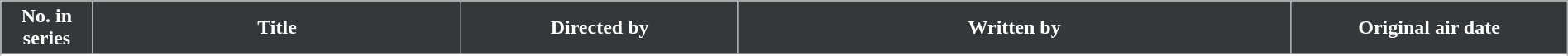<table class="wikitable plainrowheaders" style="width: 100%; margin-right: 0;">
<tr>
<th scope=col style="background: #353839; color: #fff; text-align:center;" width=5%>No. in<br>series</th>
<th scope=col style="background: #353839; color: #fff; text-align:center;" width=20%>Title</th>
<th scope=col style="background: #353839; color: #fff; text-align:center;" width=15%>Directed by</th>
<th scope=col style="background: #353839; color: #fff; text-align:center;" width=30%>Written by</th>
<th scope=col style="background: #353839; color: #fff; text-align:center;" width=15%>Original air date</th>
</tr>
<tr>
</tr>
<tr>
</tr>
</table>
